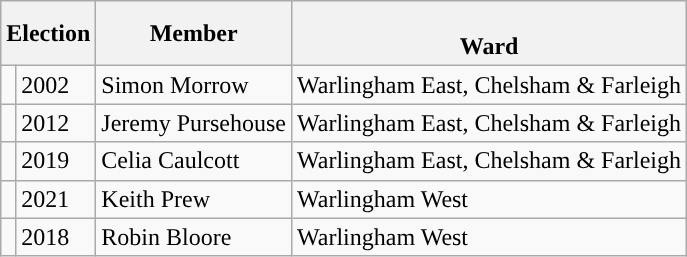<table class="wikitable">
<tr>
<th colspan="2">Election</th>
<th>Member</th>
<th><br>Ward</th>
</tr>
<tr>
<td style="background-color: "></td>
<td>2002</td>
<td>Simon Morrow</td>
<td>Warlingham East, Chelsham & Farleigh</td>
</tr>
<tr>
<td style="background-color: "></td>
<td>2012</td>
<td>Jeremy Pursehouse</td>
<td>Warlingham East, Chelsham & Farleigh</td>
</tr>
<tr>
<td style="background-color: "></td>
<td>2019</td>
<td>Celia Caulcott</td>
<td>Warlingham East, Chelsham & Farleigh</td>
</tr>
<tr>
<td style="background-color: "></td>
<td>2021</td>
<td>Keith Prew</td>
<td>Warlingham West</td>
</tr>
<tr>
<td style="background-color: "></td>
<td>2018</td>
<td>Robin Bloore</td>
<td>Warlingham West</td>
</tr>
</table>
